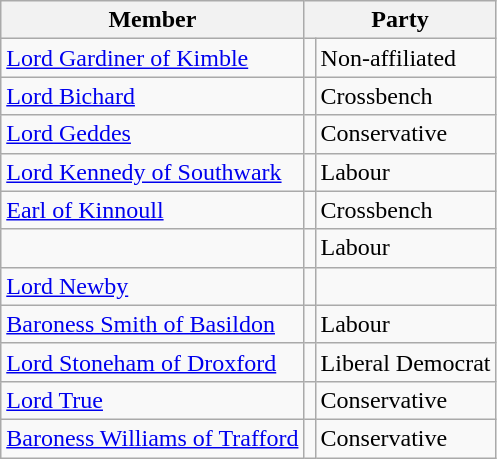<table class="wikitable">
<tr>
<th>Member</th>
<th colspan=2>Party</th>
</tr>
<tr>
<td><a href='#'>Lord Gardiner of Kimble</a></td>
<td></td>
<td>Non-affiliated</td>
</tr>
<tr>
<td><a href='#'>Lord Bichard</a></td>
<td></td>
<td>Crossbench</td>
</tr>
<tr>
<td><a href='#'>Lord Geddes</a></td>
<td></td>
<td>Conservative</td>
</tr>
<tr>
<td><a href='#'>Lord Kennedy of Southwark</a></td>
<td></td>
<td>Labour</td>
</tr>
<tr>
<td><a href='#'>Earl of Kinnoull</a></td>
<td></td>
<td>Crossbench</td>
</tr>
<tr>
<td><a href='#'></a></td>
<td></td>
<td>Labour</td>
</tr>
<tr>
<td><a href='#'>Lord Newby</a></td>
<td></td>
<td></td>
</tr>
<tr>
<td><a href='#'>Baroness Smith of Basildon</a></td>
<td></td>
<td>Labour</td>
</tr>
<tr>
<td><a href='#'>Lord Stoneham of Droxford</a></td>
<td></td>
<td>Liberal Democrat</td>
</tr>
<tr>
<td><a href='#'>Lord True</a></td>
<td></td>
<td>Conservative</td>
</tr>
<tr>
<td><a href='#'>Baroness Williams of Trafford</a></td>
<td></td>
<td>Conservative</td>
</tr>
</table>
